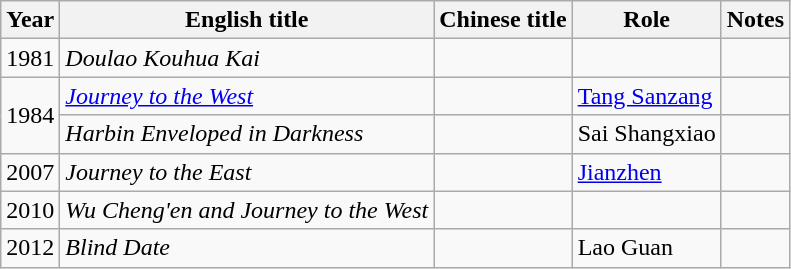<table class="wikitable">
<tr>
<th>Year</th>
<th>English title</th>
<th>Chinese title</th>
<th>Role</th>
<th>Notes</th>
</tr>
<tr>
<td>1981</td>
<td><em>Doulao Kouhua Kai</em></td>
<td></td>
<td></td>
<td></td>
</tr>
<tr>
<td rowspan="2">1984</td>
<td><em><a href='#'>Journey to the West</a></em></td>
<td></td>
<td><a href='#'>Tang Sanzang</a></td>
<td></td>
</tr>
<tr>
<td><em>Harbin Enveloped in Darkness</em></td>
<td></td>
<td>Sai Shangxiao</td>
<td></td>
</tr>
<tr>
<td>2007</td>
<td><em>Journey to the East</em></td>
<td></td>
<td><a href='#'>Jianzhen</a></td>
<td></td>
</tr>
<tr>
<td>2010</td>
<td><em>Wu Cheng'en and Journey to the West</em></td>
<td></td>
<td></td>
<td></td>
</tr>
<tr>
<td>2012</td>
<td><em>Blind Date</em></td>
<td></td>
<td>Lao Guan</td>
<td></td>
</tr>
</table>
